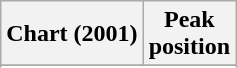<table class="wikitable sortable plainrowheaders" style="text-align:center">
<tr>
<th scope="col">Chart (2001)</th>
<th scope="col">Peak<br>position</th>
</tr>
<tr>
</tr>
<tr>
</tr>
</table>
